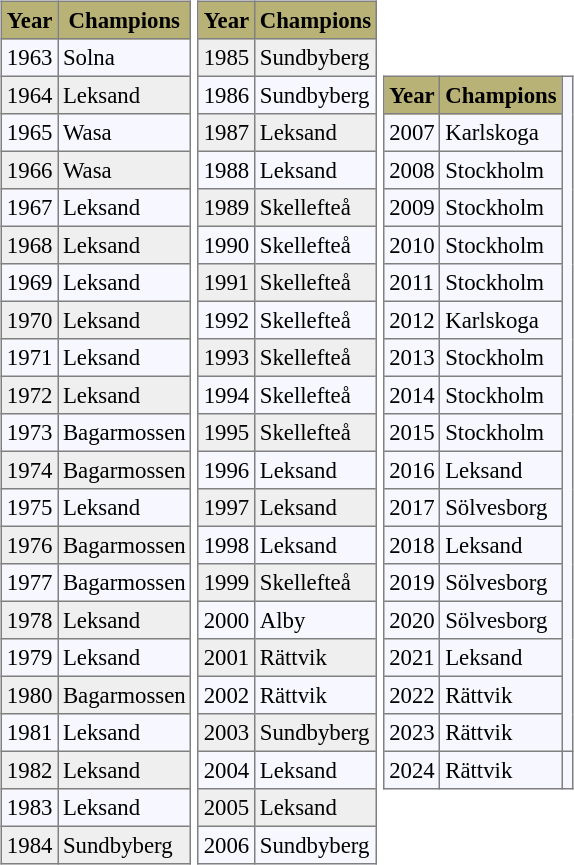<table style="margin:1em auto;">
<tr>
<td valign="top"><br><table bgcolor="#f7f8ff" cellpadding="3" cellspacing="0" border="1" style="font-size: 95%; border: gray solid 1px; border-collapse: collapse;">
<tr bgcolor="#B9B276">
<td align="center"><strong>Year</strong></td>
<td align="center"><strong>Champions</strong></td>
</tr>
<tr>
<td>1963</td>
<td>Solna</td>
</tr>
<tr bgcolor="#EFEFEF">
<td>1964</td>
<td>Leksand</td>
</tr>
<tr>
<td>1965</td>
<td>Wasa</td>
</tr>
<tr bgcolor="#EFEFEF">
<td>1966</td>
<td>Wasa</td>
</tr>
<tr>
<td>1967</td>
<td>Leksand</td>
</tr>
<tr bgcolor="#EFEFEF">
<td>1968</td>
<td>Leksand</td>
</tr>
<tr>
<td>1969</td>
<td>Leksand</td>
</tr>
<tr bgcolor="#EFEFEF">
<td>1970</td>
<td>Leksand</td>
</tr>
<tr>
<td>1971</td>
<td>Leksand</td>
</tr>
<tr bgcolor="#EFEFEF">
<td>1972</td>
<td>Leksand</td>
</tr>
<tr>
<td>1973</td>
<td>Bagarmossen</td>
</tr>
<tr bgcolor="#EFEFEF">
<td>1974</td>
<td>Bagarmossen</td>
</tr>
<tr>
<td>1975</td>
<td>Leksand</td>
</tr>
<tr bgcolor="#EFEFEF">
<td>1976</td>
<td>Bagarmossen</td>
</tr>
<tr>
<td>1977</td>
<td>Bagarmossen</td>
</tr>
<tr bgcolor="#EFEFEF">
<td>1978</td>
<td>Leksand</td>
</tr>
<tr>
<td>1979</td>
<td>Leksand</td>
</tr>
<tr bgcolor="#EFEFEF">
<td>1980</td>
<td>Bagarmossen</td>
</tr>
<tr>
<td>1981</td>
<td>Leksand</td>
</tr>
<tr bgcolor="#EFEFEF">
<td>1982</td>
<td>Leksand</td>
</tr>
<tr>
<td>1983</td>
<td>Leksand</td>
</tr>
<tr bgcolor="#EFEFEF">
<td>1984</td>
<td>Sundbyberg</td>
</tr>
</table>
</td>
<td><br><table bgcolor="#f7f8ff" cellpadding="3" cellspacing="0" border="1" style="font-size: 95%; border: gray solid 1px; border-collapse: collapse;">
<tr bgcolor="#B9B276">
<td align="center"><strong>Year</strong></td>
<td align="center"><strong>Champions</strong></td>
</tr>
<tr bgcolor="#EFEFEF">
<td>1985</td>
<td>Sundbyberg</td>
</tr>
<tr>
<td>1986</td>
<td>Sundbyberg</td>
</tr>
<tr bgcolor="#EFEFEF">
<td>1987</td>
<td>Leksand</td>
</tr>
<tr>
<td>1988</td>
<td>Leksand</td>
</tr>
<tr bgcolor="#EFEFEF">
<td>1989</td>
<td>Skellefteå</td>
</tr>
<tr>
<td>1990</td>
<td>Skellefteå</td>
</tr>
<tr bgcolor="#EFEFEF">
<td>1991</td>
<td>Skellefteå</td>
</tr>
<tr>
<td>1992</td>
<td>Skellefteå</td>
</tr>
<tr bgcolor="#EFEFEF">
<td>1993</td>
<td>Skellefteå</td>
</tr>
<tr>
<td>1994</td>
<td>Skellefteå</td>
</tr>
<tr bgcolor="#EFEFEF">
<td>1995</td>
<td>Skellefteå</td>
</tr>
<tr>
<td>1996</td>
<td>Leksand</td>
</tr>
<tr bgcolor="#EFEFEF">
<td>1997</td>
<td>Leksand</td>
</tr>
<tr>
<td>1998</td>
<td>Leksand</td>
</tr>
<tr bgcolor="#EFEFEF">
<td>1999</td>
<td>Skellefteå</td>
</tr>
<tr>
<td>2000</td>
<td>Alby</td>
</tr>
<tr bgcolor="#EFEFEF">
<td>2001</td>
<td>Rättvik</td>
</tr>
<tr>
<td>2002</td>
<td>Rättvik</td>
</tr>
<tr bgcolor="#EFEFEF">
<td>2003</td>
<td>Sundbyberg</td>
</tr>
<tr>
<td>2004</td>
<td>Leksand</td>
</tr>
<tr bgcolor="#EFEFEF">
<td>2005</td>
<td>Leksand</td>
</tr>
<tr>
<td>2006</td>
<td>Sundbyberg</td>
</tr>
</table>
</td>
<td><br><table bgcolor="#f7f8ff" cellpadding="3" cellspacing="0" border="1" style="font-size: 95%; border: gray solid 1px; border-collapse: collapse;">
<tr bgcolor="#B9B276">
<td align="center"><strong>Year</strong></td>
<td align="center"><strong>Champions</strong></td>
</tr>
<tr>
<td>2007</td>
<td>Karlskoga</td>
</tr>
<tr>
<td>2008</td>
<td>Stockholm</td>
</tr>
<tr>
<td>2009</td>
<td>Stockholm</td>
</tr>
<tr>
<td>2010</td>
<td>Stockholm</td>
</tr>
<tr>
<td>2011</td>
<td>Stockholm</td>
</tr>
<tr>
<td>2012</td>
<td>Karlskoga</td>
</tr>
<tr>
<td>2013</td>
<td>Stockholm</td>
</tr>
<tr>
<td>2014</td>
<td>Stockholm</td>
</tr>
<tr>
<td>2015</td>
<td>Stockholm</td>
</tr>
<tr>
<td>2016</td>
<td>Leksand</td>
</tr>
<tr>
<td>2017</td>
<td>Sölvesborg</td>
</tr>
<tr>
<td>2018</td>
<td>Leksand</td>
</tr>
<tr>
<td>2019</td>
<td>Sölvesborg</td>
</tr>
<tr>
<td>2020</td>
<td>Sölvesborg</td>
</tr>
<tr>
<td>2021</td>
<td>Leksand</td>
</tr>
<tr>
<td>2022</td>
<td>Rättvik</td>
</tr>
<tr>
<td>2023</td>
<td>Rättvik</td>
</tr>
<tr>
<td>2024</td>
<td>Rättvik</td>
<td></td>
</tr>
</table>
</td>
</tr>
</table>
